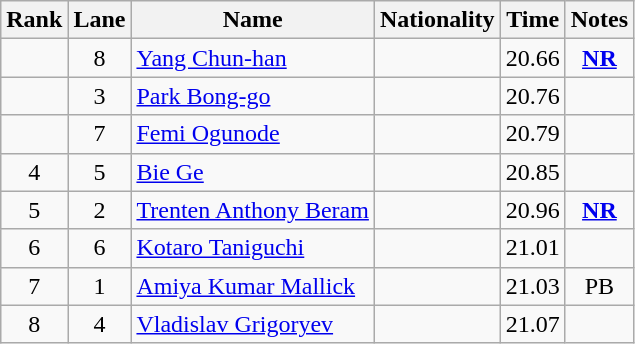<table class="wikitable sortable" style="text-align:center">
<tr>
<th>Rank</th>
<th>Lane</th>
<th>Name</th>
<th>Nationality</th>
<th>Time</th>
<th>Notes</th>
</tr>
<tr>
<td></td>
<td>8</td>
<td align=left><a href='#'>Yang Chun-han</a></td>
<td align=left></td>
<td>20.66</td>
<td><strong><a href='#'>NR</a></strong></td>
</tr>
<tr>
<td></td>
<td>3</td>
<td align=left><a href='#'>Park Bong-go</a></td>
<td align=left></td>
<td>20.76</td>
<td></td>
</tr>
<tr>
<td></td>
<td>7</td>
<td align=left><a href='#'>Femi Ogunode</a></td>
<td align=left></td>
<td>20.79</td>
<td></td>
</tr>
<tr>
<td>4</td>
<td>5</td>
<td align=left><a href='#'>Bie Ge</a></td>
<td align=left></td>
<td>20.85</td>
<td></td>
</tr>
<tr>
<td>5</td>
<td>2</td>
<td align=left><a href='#'>Trenten Anthony Beram</a></td>
<td align=left></td>
<td>20.96</td>
<td><strong><a href='#'>NR</a></strong></td>
</tr>
<tr>
<td>6</td>
<td>6</td>
<td align=left><a href='#'>Kotaro Taniguchi</a></td>
<td align=left></td>
<td>21.01</td>
<td></td>
</tr>
<tr>
<td>7</td>
<td>1</td>
<td align=left><a href='#'>Amiya Kumar Mallick</a></td>
<td align=left></td>
<td>21.03</td>
<td>PB</td>
</tr>
<tr>
<td>8</td>
<td>4</td>
<td align=left><a href='#'>Vladislav Grigoryev</a></td>
<td align=left></td>
<td>21.07</td>
<td></td>
</tr>
</table>
